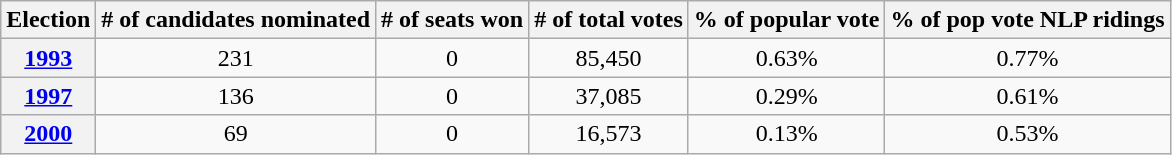<table class="wikitable" style="text-align:center">
<tr>
<th>Election</th>
<th># of candidates nominated</th>
<th># of seats won</th>
<th># of total votes</th>
<th>% of popular vote</th>
<th>% of pop vote NLP ridings</th>
</tr>
<tr>
<th><a href='#'>1993</a></th>
<td>231</td>
<td>0</td>
<td>85,450</td>
<td>0.63%</td>
<td>0.77%</td>
</tr>
<tr>
<th><a href='#'>1997</a></th>
<td>136</td>
<td>0</td>
<td>37,085</td>
<td>0.29%</td>
<td>0.61%</td>
</tr>
<tr>
<th><a href='#'>2000</a></th>
<td>69</td>
<td>0</td>
<td>16,573</td>
<td>0.13%</td>
<td>0.53%</td>
</tr>
</table>
